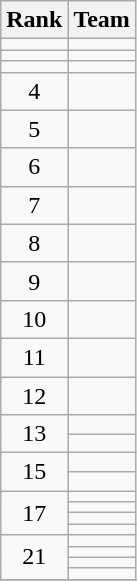<table class="wikitable">
<tr>
<th>Rank</th>
<th>Team</th>
</tr>
<tr>
<td align=center></td>
<td></td>
</tr>
<tr>
<td align=center></td>
<td></td>
</tr>
<tr>
<td align=center></td>
<td></td>
</tr>
<tr>
<td align=center>4</td>
<td></td>
</tr>
<tr>
<td align=center>5</td>
<td></td>
</tr>
<tr>
<td align=center>6</td>
<td></td>
</tr>
<tr>
<td align=center>7</td>
<td></td>
</tr>
<tr>
<td align=center>8</td>
<td></td>
</tr>
<tr>
<td align=center>9</td>
<td></td>
</tr>
<tr>
<td align=center>10</td>
<td></td>
</tr>
<tr>
<td align=center>11</td>
<td></td>
</tr>
<tr>
<td align=center>12</td>
<td></td>
</tr>
<tr>
<td rowspan=2 align=center>13</td>
<td></td>
</tr>
<tr>
<td></td>
</tr>
<tr>
<td rowspan=2 align=center>15</td>
<td></td>
</tr>
<tr>
<td></td>
</tr>
<tr>
<td rowspan=4 align=center>17</td>
<td></td>
</tr>
<tr>
<td></td>
</tr>
<tr>
<td></td>
</tr>
<tr>
<td></td>
</tr>
<tr>
<td rowspan=4 align=center>21</td>
<td></td>
</tr>
<tr>
<td></td>
</tr>
<tr>
<td></td>
</tr>
<tr>
<td></td>
</tr>
<tr>
</tr>
</table>
